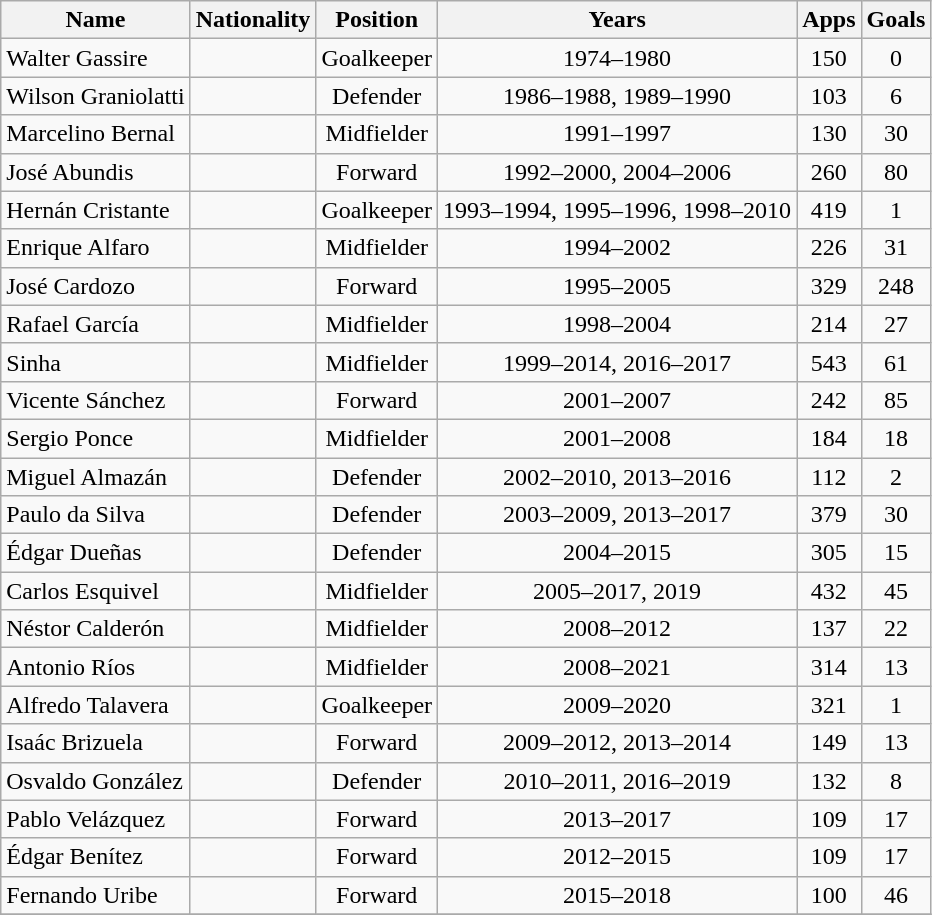<table class="wikitable sortable" style="text-align: center;">
<tr>
<th>Name</th>
<th>Nationality</th>
<th>Position</th>
<th>Years</th>
<th>Apps</th>
<th>Goals</th>
</tr>
<tr>
<td align="left">Walter Gassire</td>
<td></td>
<td>Goalkeeper</td>
<td>1974–1980</td>
<td>150</td>
<td>0</td>
</tr>
<tr>
<td align="left">Wilson Graniolatti</td>
<td></td>
<td>Defender</td>
<td>1986–1988, 1989–1990</td>
<td>103</td>
<td>6</td>
</tr>
<tr>
<td align="left">Marcelino Bernal</td>
<td></td>
<td>Midfielder</td>
<td>1991–1997</td>
<td>130</td>
<td>30</td>
</tr>
<tr>
<td align="left">José Abundis</td>
<td></td>
<td>Forward</td>
<td>1992–2000, 2004–2006</td>
<td>260</td>
<td>80</td>
</tr>
<tr>
<td align="left">Hernán Cristante</td>
<td></td>
<td>Goalkeeper</td>
<td>1993–1994, 1995–1996, 1998–2010</td>
<td>419</td>
<td>1</td>
</tr>
<tr>
<td align="left">Enrique Alfaro</td>
<td></td>
<td>Midfielder</td>
<td>1994–2002</td>
<td>226</td>
<td>31</td>
</tr>
<tr>
<td align="left">José Cardozo</td>
<td></td>
<td>Forward</td>
<td>1995–2005</td>
<td>329</td>
<td>248</td>
</tr>
<tr>
<td align="left">Rafael García</td>
<td></td>
<td>Midfielder</td>
<td>1998–2004</td>
<td>214</td>
<td>27</td>
</tr>
<tr>
<td align="left">Sinha</td>
<td></td>
<td>Midfielder</td>
<td>1999–2014, 2016–2017</td>
<td>543</td>
<td>61</td>
</tr>
<tr>
<td align="left">Vicente Sánchez</td>
<td></td>
<td>Forward</td>
<td>2001–2007</td>
<td>242</td>
<td>85</td>
</tr>
<tr>
<td align="left">Sergio Ponce</td>
<td></td>
<td>Midfielder</td>
<td>2001–2008</td>
<td>184</td>
<td>18</td>
</tr>
<tr>
<td align="left">Miguel Almazán</td>
<td></td>
<td>Defender</td>
<td>2002–2010, 2013–2016</td>
<td>112</td>
<td>2</td>
</tr>
<tr>
<td align="left">Paulo da Silva</td>
<td></td>
<td>Defender</td>
<td>2003–2009, 2013–2017</td>
<td>379</td>
<td>30</td>
</tr>
<tr>
<td align="left">Édgar Dueñas</td>
<td></td>
<td>Defender</td>
<td>2004–2015</td>
<td>305</td>
<td>15</td>
</tr>
<tr>
<td align="left">Carlos Esquivel</td>
<td></td>
<td>Midfielder</td>
<td>2005–2017, 2019</td>
<td>432</td>
<td>45</td>
</tr>
<tr>
<td align="left">Néstor Calderón</td>
<td></td>
<td>Midfielder</td>
<td>2008–2012</td>
<td>137</td>
<td>22</td>
</tr>
<tr>
<td align="left">Antonio Ríos</td>
<td></td>
<td>Midfielder</td>
<td>2008–2021</td>
<td>314</td>
<td>13</td>
</tr>
<tr>
<td align="left">Alfredo Talavera</td>
<td></td>
<td>Goalkeeper</td>
<td>2009–2020</td>
<td>321</td>
<td>1</td>
</tr>
<tr>
<td align="left">Isaác Brizuela</td>
<td></td>
<td>Forward</td>
<td>2009–2012, 2013–2014</td>
<td>149</td>
<td>13</td>
</tr>
<tr>
<td align="left">Osvaldo González</td>
<td></td>
<td>Defender</td>
<td>2010–2011, 2016–2019</td>
<td>132</td>
<td>8</td>
</tr>
<tr>
<td align="left">Pablo Velázquez</td>
<td></td>
<td>Forward</td>
<td>2013–2017</td>
<td>109</td>
<td>17</td>
</tr>
<tr>
<td align="left">Édgar Benítez</td>
<td></td>
<td>Forward</td>
<td>2012–2015</td>
<td>109</td>
<td>17</td>
</tr>
<tr>
<td align="left">Fernando Uribe</td>
<td></td>
<td>Forward</td>
<td>2015–2018</td>
<td>100</td>
<td>46</td>
</tr>
<tr>
</tr>
</table>
